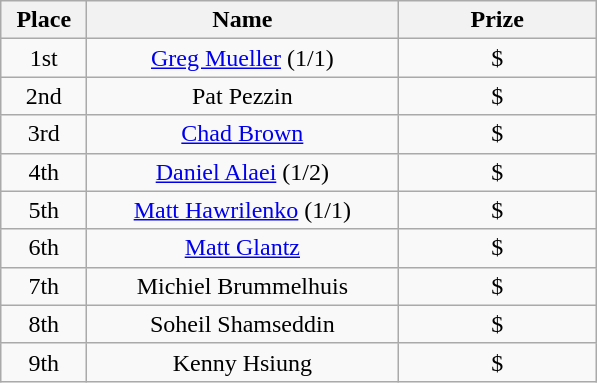<table class="wikitable">
<tr>
<th width="50">Place</th>
<th width="200">Name</th>
<th width="125">Prize</th>
</tr>
<tr>
<td align = "center">1st</td>
<td align = "center"><a href='#'>Greg Mueller</a> (1/1)</td>
<td align = "center">$</td>
</tr>
<tr>
<td align = "center">2nd</td>
<td align = "center">Pat Pezzin</td>
<td align = "center">$</td>
</tr>
<tr>
<td align = "center">3rd</td>
<td align = "center"><a href='#'>Chad Brown</a></td>
<td align = "center">$</td>
</tr>
<tr>
<td align = "center">4th</td>
<td align = "center"><a href='#'>Daniel Alaei</a> (1/2)</td>
<td align = "center">$</td>
</tr>
<tr>
<td align = "center">5th</td>
<td align = "center"><a href='#'>Matt Hawrilenko</a> (1/1)</td>
<td align = "center">$</td>
</tr>
<tr>
<td align = "center">6th</td>
<td align = "center"><a href='#'>Matt Glantz</a></td>
<td align = "center">$</td>
</tr>
<tr>
<td align = "center">7th</td>
<td align = "center">Michiel Brummelhuis</td>
<td align = "center">$</td>
</tr>
<tr>
<td align = "center">8th</td>
<td align = "center">Soheil Shamseddin</td>
<td align = "center">$</td>
</tr>
<tr>
<td align = "center">9th</td>
<td align = "center">Kenny Hsiung</td>
<td align = "center">$</td>
</tr>
</table>
